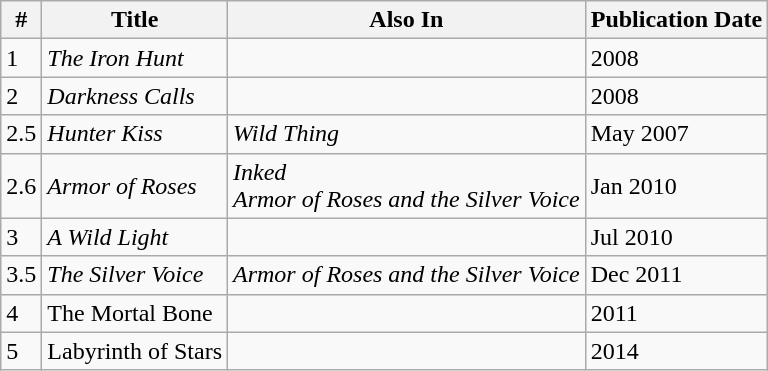<table class="wikitable">
<tr>
<th>#</th>
<th>Title</th>
<th>Also In</th>
<th>Publication Date</th>
</tr>
<tr>
<td>1</td>
<td><em>The Iron Hunt</em></td>
<td></td>
<td>2008</td>
</tr>
<tr>
<td>2</td>
<td><em>Darkness Calls</em></td>
<td></td>
<td>2008</td>
</tr>
<tr>
<td>2.5</td>
<td><em>Hunter Kiss</em></td>
<td><em>Wild Thing</em></td>
<td>May 2007</td>
</tr>
<tr>
<td>2.6</td>
<td><em>Armor of Roses</em></td>
<td><em>Inked</em><br><em>Armor of Roses and the Silver Voice</em></td>
<td>Jan 2010</td>
</tr>
<tr>
<td>3</td>
<td><em>A Wild Light</em></td>
<td></td>
<td>Jul 2010</td>
</tr>
<tr>
<td>3.5</td>
<td><em>The Silver Voice</em></td>
<td><em>Armor of Roses and the Silver Voice<strong></td>
<td>Dec 2011</td>
</tr>
<tr>
<td>4</td>
<td></em>The Mortal Bone<em></td>
<td></td>
<td>2011</td>
</tr>
<tr>
<td>5</td>
<td></em>Labyrinth of Stars<em></td>
<td></td>
<td>2014</td>
</tr>
</table>
